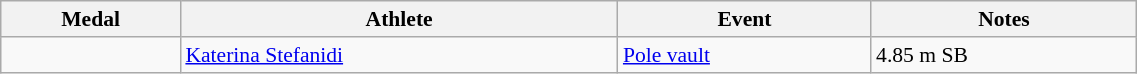<table class="wikitable" style="font-size:90%" width=60%>
<tr>
<th>Medal</th>
<th>Athlete</th>
<th>Event</th>
<th>Notes</th>
</tr>
<tr>
<td></td>
<td><a href='#'>Katerina Stefanidi</a></td>
<td><a href='#'>Pole vault</a></td>
<td>4.85 m SB</td>
</tr>
</table>
